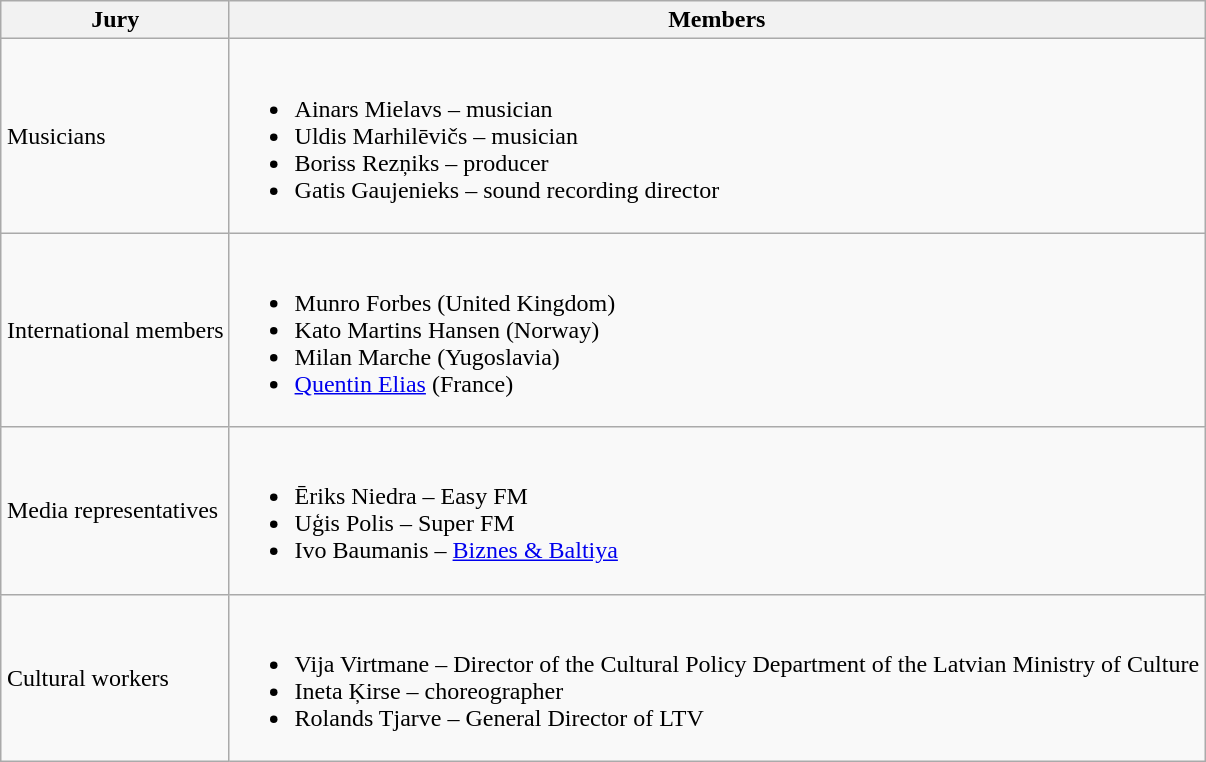<table class="wikitable plainrowheaders" style="margin: 1em auto 1em auto">
<tr>
<th>Jury</th>
<th>Members</th>
</tr>
<tr>
<td>Musicians</td>
<td><br><ul><li>Ainars Mielavs – musician</li><li>Uldis Marhilēvičs – musician</li><li>Boriss Rezņiks – producer</li><li>Gatis Gaujenieks – sound recording director</li></ul></td>
</tr>
<tr>
<td>International members</td>
<td><br><ul><li>Munro Forbes (United Kingdom)</li><li>Kato Martins Hansen (Norway)</li><li>Milan Marche (Yugoslavia)</li><li><a href='#'>Quentin Elias</a> (France)</li></ul></td>
</tr>
<tr>
<td>Media representatives</td>
<td><br><ul><li>Ēriks Niedra – Easy FM</li><li>Uģis Polis – Super FM</li><li>Ivo Baumanis – <a href='#'>Biznes & Baltiya</a></li></ul></td>
</tr>
<tr>
<td>Cultural workers</td>
<td><br><ul><li>Vija Virtmane – Director of the Cultural Policy Department of the Latvian Ministry of Culture</li><li>Ineta Ķirse – choreographer</li><li>Rolands Tjarve – General Director of LTV</li></ul></td>
</tr>
</table>
